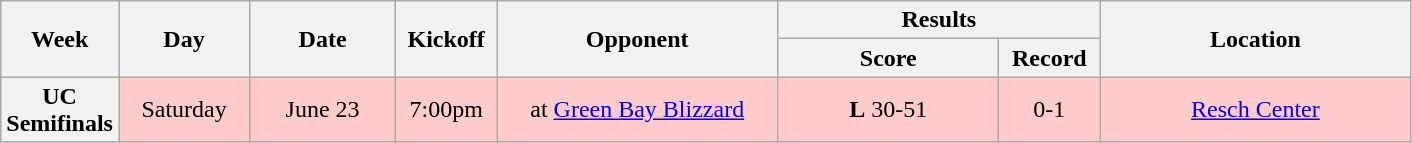<table class="wikitable">
<tr>
<th rowspan="2" width="40">Week</th>
<th rowspan="2" width="80">Day</th>
<th rowspan="2" width="90">Date</th>
<th rowspan="2" width="60">Kickoff</th>
<th rowspan="2" width="180">Opponent</th>
<th colspan="2" width="200">Results</th>
<th rowspan="2" width="200">Location</th>
</tr>
<tr>
<th width="140">Score</th>
<th width="60">Record</th>
</tr>
<tr align="center" bgcolor="#FFCCCC">
<th>UC Semifinals</th>
<td>Saturday</td>
<td>June 23</td>
<td>7:00pm</td>
<td>at <a href='#'>Green Bay Blizzard</a></td>
<td><strong>L</strong> 30-51</td>
<td>0-1</td>
<td><a href='#'>Resch Center</a></td>
</tr>
</table>
